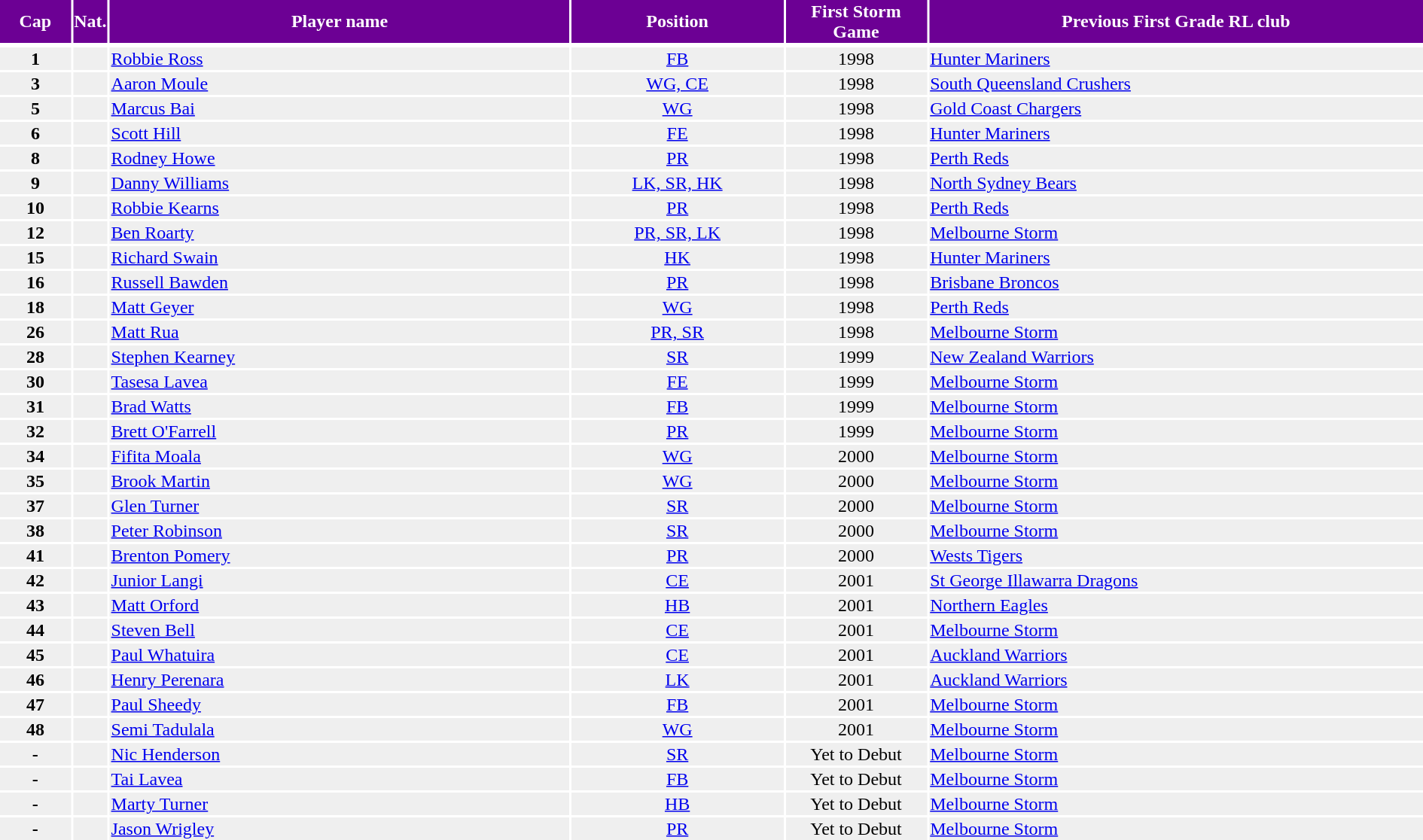<table width=100%>
<tr bgcolor=#6C0094 style="color:#FFFFFF">
<th width=5%>Cap </th>
<th width=1%>Nat.</th>
<th !width=30%>Player name</th>
<th width=15%>Position</th>
<th width=10%>First Storm Game</th>
<th width=35%>Previous First Grade RL club </th>
</tr>
<tr>
</tr>
<tr bgcolor=#EFEFEF>
<td align=center><strong>1</strong></td>
<td align=center></td>
<td><a href='#'>Robbie Ross</a></td>
<td align=center><a href='#'>FB</a></td>
<td align=center>1998</td>
<td> <a href='#'>Hunter Mariners</a></td>
</tr>
<tr bgcolor=#EFEFEF>
<td align=center><strong>3</strong></td>
<td align=center></td>
<td><a href='#'>Aaron Moule</a></td>
<td align=center><a href='#'>WG, CE</a></td>
<td align=center>1998</td>
<td> <a href='#'>South Queensland Crushers</a></td>
</tr>
<tr bgcolor=#EFEFEF>
<td align=center><strong>5</strong></td>
<td align=center></td>
<td><a href='#'>Marcus Bai</a></td>
<td align=center><a href='#'>WG</a></td>
<td align=center>1998</td>
<td> <a href='#'>Gold Coast Chargers</a></td>
</tr>
<tr bgcolor=#EFEFEF>
<td align=center><strong>6</strong></td>
<td align=center></td>
<td><a href='#'>Scott Hill</a></td>
<td align=center><a href='#'>FE</a></td>
<td align=center>1998</td>
<td> <a href='#'>Hunter Mariners</a></td>
</tr>
<tr bgcolor=#EFEFEF>
<td align=center><strong>8</strong></td>
<td align=center></td>
<td><a href='#'>Rodney Howe</a></td>
<td align=center><a href='#'>PR</a></td>
<td align=center>1998</td>
<td> <a href='#'>Perth Reds</a></td>
</tr>
<tr bgcolor=#EFEFEF>
<td align=center><strong>9</strong></td>
<td align=center></td>
<td><a href='#'>Danny Williams</a></td>
<td align=center><a href='#'>LK, SR, HK</a></td>
<td align=center>1998</td>
<td> <a href='#'>North Sydney Bears</a></td>
</tr>
<tr bgcolor=#EFEFEF>
<td align=center><strong>10</strong></td>
<td align=center></td>
<td><a href='#'>Robbie Kearns</a></td>
<td align=center><a href='#'>PR</a></td>
<td align=center>1998</td>
<td> <a href='#'>Perth Reds</a></td>
</tr>
<tr bgcolor=#EFEFEF>
<td align=center><strong>12</strong></td>
<td align=center></td>
<td><a href='#'>Ben Roarty</a></td>
<td align=center><a href='#'>PR, SR, LK</a></td>
<td align=center>1998</td>
<td> <a href='#'>Melbourne Storm</a></td>
</tr>
<tr bgcolor=#EFEFEF>
<td align=center><strong>15</strong></td>
<td align=center></td>
<td><a href='#'>Richard Swain</a></td>
<td align=center><a href='#'>HK</a></td>
<td align=center>1998</td>
<td> <a href='#'>Hunter Mariners</a></td>
</tr>
<tr bgcolor=#EFEFEF>
<td align=center><strong>16</strong></td>
<td align=center></td>
<td><a href='#'>Russell Bawden</a></td>
<td align=center><a href='#'>PR</a></td>
<td align=center>1998</td>
<td> <a href='#'>Brisbane Broncos</a></td>
</tr>
<tr bgcolor=#EFEFEF>
<td align=center><strong>18</strong></td>
<td align=center></td>
<td><a href='#'>Matt Geyer</a></td>
<td align=center><a href='#'>WG</a></td>
<td align=center>1998</td>
<td> <a href='#'>Perth Reds</a></td>
</tr>
<tr bgcolor=#EFEFEF>
<td align=center><strong>26</strong></td>
<td align=center></td>
<td><a href='#'>Matt Rua</a></td>
<td align=center><a href='#'>PR, SR</a></td>
<td align=center>1998</td>
<td> <a href='#'>Melbourne Storm</a></td>
</tr>
<tr bgcolor=#EFEFEF>
<td align=center><strong>28</strong></td>
<td align=center></td>
<td><a href='#'>Stephen Kearney</a></td>
<td align=center><a href='#'>SR</a></td>
<td align=center>1999</td>
<td> <a href='#'>New Zealand Warriors</a></td>
</tr>
<tr bgcolor=#EFEFEF>
<td align=center><strong>30</strong></td>
<td align=center></td>
<td><a href='#'>Tasesa Lavea</a></td>
<td align=center><a href='#'>FE</a></td>
<td align=center>1999</td>
<td> <a href='#'>Melbourne Storm</a></td>
</tr>
<tr bgcolor=#EFEFEF>
<td align=center><strong>31</strong></td>
<td align=center></td>
<td><a href='#'>Brad Watts</a></td>
<td align=center><a href='#'>FB</a></td>
<td align=center>1999</td>
<td> <a href='#'>Melbourne Storm</a></td>
</tr>
<tr bgcolor=#EFEFEF>
<td align=center><strong>32</strong></td>
<td align=center></td>
<td><a href='#'>Brett O'Farrell</a></td>
<td align=center><a href='#'>PR</a></td>
<td align=center>1999</td>
<td> <a href='#'>Melbourne Storm</a></td>
</tr>
<tr bgcolor=#EFEFEF>
<td align=center><strong>34</strong></td>
<td align=center></td>
<td><a href='#'>Fifita Moala</a></td>
<td align=center><a href='#'>WG</a></td>
<td align=center>2000</td>
<td> <a href='#'>Melbourne Storm</a></td>
</tr>
<tr bgcolor=#EFEFEF>
<td align=center><strong>35</strong></td>
<td align=center></td>
<td><a href='#'>Brook Martin</a></td>
<td align=center><a href='#'>WG</a></td>
<td align=center>2000</td>
<td> <a href='#'>Melbourne Storm</a></td>
</tr>
<tr bgcolor=#EFEFEF>
<td align=center><strong>37</strong></td>
<td align=center></td>
<td><a href='#'>Glen Turner</a></td>
<td align=center><a href='#'>SR</a></td>
<td align=center>2000</td>
<td> <a href='#'>Melbourne Storm</a></td>
</tr>
<tr bgcolor=#EFEFEF>
<td align=center><strong>38</strong></td>
<td align=center></td>
<td><a href='#'>Peter Robinson</a></td>
<td align=center><a href='#'>SR</a></td>
<td align=center>2000</td>
<td> <a href='#'>Melbourne Storm</a></td>
</tr>
<tr bgcolor=#EFEFEF>
<td align=center><strong>41</strong></td>
<td align=center></td>
<td><a href='#'>Brenton Pomery</a></td>
<td align=center><a href='#'>PR</a></td>
<td align=center>2000</td>
<td> <a href='#'>Wests Tigers</a></td>
</tr>
<tr bgcolor=#EFEFEF>
<td align=center><strong>42</strong></td>
<td align=center></td>
<td><a href='#'>Junior Langi</a></td>
<td align=center><a href='#'>CE</a></td>
<td align=center>2001</td>
<td> <a href='#'>St George Illawarra Dragons</a></td>
</tr>
<tr bgcolor=#EFEFEF>
<td align=center><strong>43</strong></td>
<td align=center></td>
<td><a href='#'>Matt Orford</a></td>
<td align=center><a href='#'>HB</a></td>
<td align=center>2001</td>
<td> <a href='#'>Northern Eagles</a></td>
</tr>
<tr bgcolor=#EFEFEF>
<td align=center><strong>44</strong></td>
<td align=center></td>
<td><a href='#'>Steven Bell</a></td>
<td align=center><a href='#'>CE</a></td>
<td align=center>2001</td>
<td> <a href='#'>Melbourne Storm</a></td>
</tr>
<tr bgcolor=#EFEFEF>
<td align=center><strong>45</strong></td>
<td align=center></td>
<td><a href='#'>Paul Whatuira</a></td>
<td align=center><a href='#'>CE</a></td>
<td align=center>2001</td>
<td> <a href='#'>Auckland Warriors</a></td>
</tr>
<tr bgcolor=#EFEFEF>
<td align=center><strong>46</strong></td>
<td align=center></td>
<td><a href='#'>Henry Perenara</a></td>
<td align=center><a href='#'>LK</a></td>
<td align=center>2001</td>
<td> <a href='#'>Auckland Warriors</a></td>
</tr>
<tr bgcolor=#EFEFEF>
<td align=center><strong>47</strong></td>
<td align=center></td>
<td><a href='#'>Paul Sheedy</a></td>
<td align=center><a href='#'>FB</a></td>
<td align=center>2001</td>
<td> <a href='#'>Melbourne Storm</a></td>
</tr>
<tr bgcolor=#EFEFEF>
<td align=center><strong>48</strong></td>
<td align=center></td>
<td><a href='#'>Semi Tadulala</a></td>
<td align=center><a href='#'>WG</a></td>
<td align=center>2001</td>
<td> <a href='#'>Melbourne Storm</a></td>
</tr>
<tr bgcolor=#EFEFEF>
<td align=center><strong>-</strong></td>
<td align=center></td>
<td><a href='#'>Nic Henderson</a></td>
<td align=center><a href='#'>SR</a></td>
<td align=center>Yet to Debut</td>
<td> <a href='#'>Melbourne Storm</a></td>
</tr>
<tr bgcolor=#EFEFEF>
<td align=center><strong>-</strong></td>
<td align=center></td>
<td><a href='#'>Tai Lavea</a></td>
<td align=center><a href='#'>FB</a></td>
<td align=center>Yet to Debut</td>
<td> <a href='#'>Melbourne Storm</a></td>
</tr>
<tr bgcolor=#EFEFEF>
<td align=center><strong>-</strong></td>
<td align=center></td>
<td><a href='#'>Marty Turner</a></td>
<td align=center><a href='#'>HB</a></td>
<td align=center>Yet to Debut</td>
<td> <a href='#'>Melbourne Storm</a></td>
</tr>
<tr bgcolor=#EFEFEF>
<td align=center><strong>-</strong></td>
<td align=center></td>
<td><a href='#'>Jason Wrigley</a></td>
<td align=center><a href='#'>PR</a></td>
<td align=center>Yet to Debut</td>
<td> <a href='#'>Melbourne Storm</a></td>
</tr>
</table>
